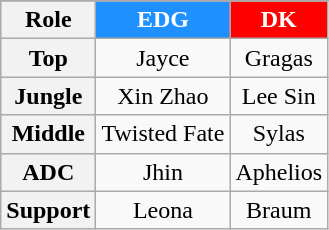<table class="wikitable plainrowheaders" style="text-align:center;margin:0">
<tr>
</tr>
<tr>
<th>Role</th>
<th style="background:DodgerBlue; color:white;">EDG</th>
<th style="background:Red; color:white;">DK</th>
</tr>
<tr>
<th scope=row style="text-align:center">Top</th>
<td>Jayce</td>
<td>Gragas</td>
</tr>
<tr>
<th scope=row style="text-align:center">Jungle</th>
<td>Xin Zhao</td>
<td>Lee Sin</td>
</tr>
<tr>
<th scope=row style="text-align:center">Middle</th>
<td>Twisted Fate</td>
<td>Sylas</td>
</tr>
<tr>
<th scope=row style="text-align:center">ADC</th>
<td>Jhin</td>
<td>Aphelios</td>
</tr>
<tr>
<th scope=row style="text-align:center">Support</th>
<td>Leona</td>
<td>Braum</td>
</tr>
</table>
